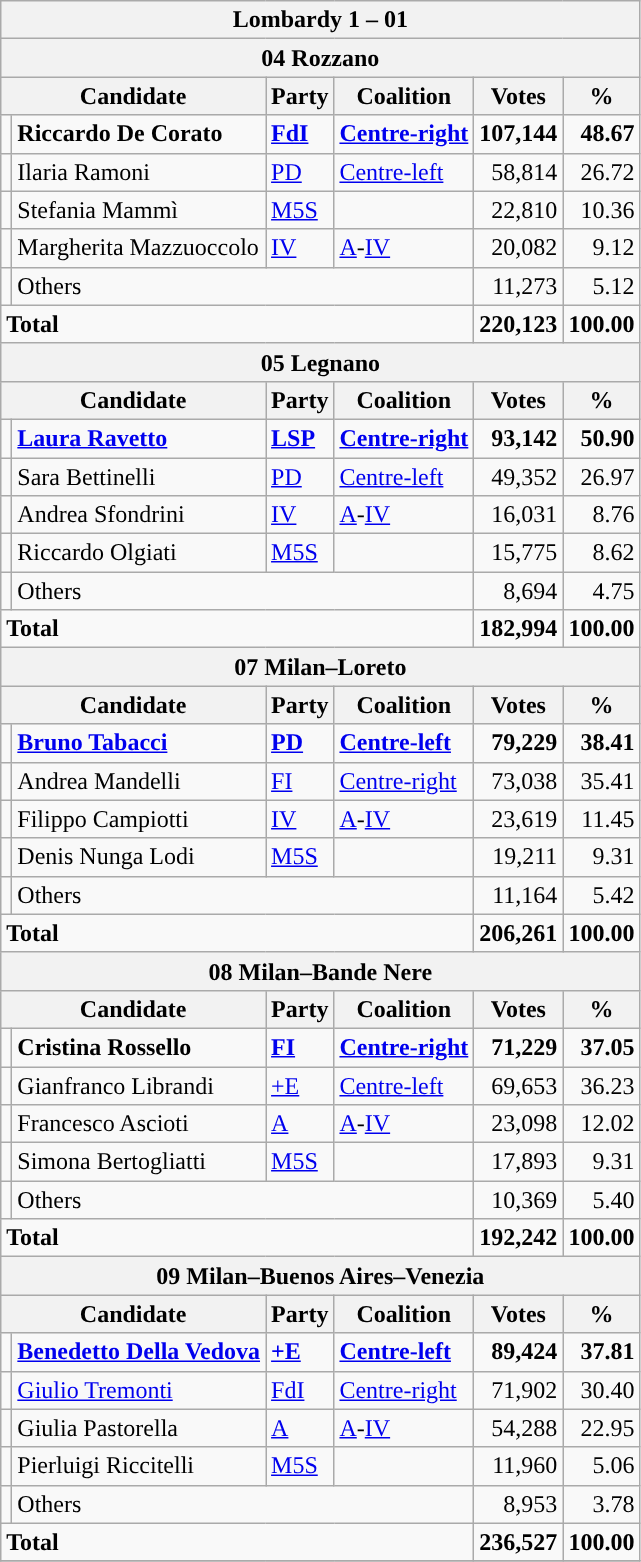<table class=wikitable style=text-align:right>
<tr>
<th colspan=6>Lombardy 1 – 01</th>
</tr>
<tr>
<th colspan=6>04 Rozzano</th>
</tr>
<tr>
<th colspan=2>Candidate</th>
<th>Party</th>
<th>Coalition</th>
<th>Votes</th>
<th>%</th>
</tr>
<tr>
<td></td>
<td align=left><strong>Riccardo De Corato</strong></td>
<td align=left><strong><a href='#'>FdI</a></strong></td>
<td align=left><strong><a href='#'>Centre-right</a></strong></td>
<td><strong>107,144</strong></td>
<td><strong>48.67</strong></td>
</tr>
<tr>
<td></td>
<td align=left>Ilaria Ramoni</td>
<td align=left><a href='#'>PD</a></td>
<td align=left><a href='#'>Centre-left</a></td>
<td>58,814</td>
<td>26.72</td>
</tr>
<tr>
<td></td>
<td align=left>Stefania Mammì</td>
<td align=left><a href='#'>M5S</a></td>
<td></td>
<td>22,810</td>
<td>10.36</td>
</tr>
<tr>
<td></td>
<td align=left>Margherita Mazzuoccolo</td>
<td align=left><a href='#'>IV</a></td>
<td align=left><a href='#'>A</a>-<a href='#'>IV</a></td>
<td>20,082</td>
<td>9.12</td>
</tr>
<tr>
<td></td>
<td align=left colspan=3>Others</td>
<td>11,273</td>
<td>5.12</td>
</tr>
<tr>
<td align=left colspan=4><strong>Total</strong></td>
<td><strong>220,123</strong></td>
<td><strong>100.00</strong></td>
</tr>
<tr>
<th colspan=6>05 Legnano</th>
</tr>
<tr>
<th colspan=2>Candidate</th>
<th>Party</th>
<th>Coalition</th>
<th>Votes</th>
<th>%</th>
</tr>
<tr>
<td></td>
<td align=left><strong><a href='#'>Laura Ravetto</a></strong></td>
<td align=left><strong><a href='#'>LSP</a></strong></td>
<td align=left><strong><a href='#'>Centre-right</a></strong></td>
<td><strong>93,142</strong></td>
<td><strong>50.90</strong></td>
</tr>
<tr>
<td></td>
<td align=left>Sara Bettinelli</td>
<td align=left><a href='#'>PD</a></td>
<td align=left><a href='#'>Centre-left</a></td>
<td>49,352</td>
<td>26.97</td>
</tr>
<tr>
<td></td>
<td align=left>Andrea Sfondrini</td>
<td align=left><a href='#'>IV</a></td>
<td align=left><a href='#'>A</a>-<a href='#'>IV</a></td>
<td>16,031</td>
<td>8.76</td>
</tr>
<tr>
<td></td>
<td align=left>Riccardo Olgiati</td>
<td align=left><a href='#'>M5S</a></td>
<td></td>
<td>15,775</td>
<td>8.62</td>
</tr>
<tr>
<td></td>
<td align=left colspan=3>Others</td>
<td>8,694</td>
<td>4.75</td>
</tr>
<tr>
<td align=left colspan=4><strong>Total</strong></td>
<td><strong>182,994</strong></td>
<td><strong>100.00</strong></td>
</tr>
<tr>
<th colspan=6>07 Milan–Loreto</th>
</tr>
<tr>
<th colspan=2>Candidate</th>
<th>Party</th>
<th>Coalition</th>
<th>Votes</th>
<th>%</th>
</tr>
<tr>
<td></td>
<td align=left><strong><a href='#'>Bruno Tabacci</a></strong></td>
<td align=left><strong><a href='#'>PD</a></strong></td>
<td align=left><strong><a href='#'>Centre-left</a></strong></td>
<td><strong>79,229</strong></td>
<td><strong>38.41</strong></td>
</tr>
<tr>
<td></td>
<td align=left>Andrea Mandelli</td>
<td align=left><a href='#'>FI</a></td>
<td align=left><a href='#'>Centre-right</a></td>
<td>73,038</td>
<td>35.41</td>
</tr>
<tr>
<td></td>
<td align=left>Filippo Campiotti</td>
<td align=left><a href='#'>IV</a></td>
<td align=left><a href='#'>A</a>-<a href='#'>IV</a></td>
<td>23,619</td>
<td>11.45</td>
</tr>
<tr>
<td></td>
<td align=left>Denis Nunga Lodi</td>
<td align=left><a href='#'>M5S</a></td>
<td></td>
<td>19,211</td>
<td>9.31</td>
</tr>
<tr>
<td></td>
<td align=left colspan=3>Others</td>
<td>11,164</td>
<td>5.42</td>
</tr>
<tr>
<td align=left colspan=4><strong>Total</strong></td>
<td><strong>206,261</strong></td>
<td><strong>100.00</strong></td>
</tr>
<tr>
<th colspan=6>08 Milan–Bande Nere</th>
</tr>
<tr>
<th colspan=2>Candidate</th>
<th>Party</th>
<th>Coalition</th>
<th>Votes</th>
<th>%</th>
</tr>
<tr>
<td></td>
<td align=left><strong>Cristina Rossello</strong></td>
<td align=left><strong><a href='#'>FI</a></strong></td>
<td align=left><strong><a href='#'>Centre-right</a></strong></td>
<td><strong>71,229</strong></td>
<td><strong>37.05</strong></td>
</tr>
<tr>
<td></td>
<td align=left>Gianfranco Librandi</td>
<td align=left><a href='#'>+E</a></td>
<td align=left><a href='#'>Centre-left</a></td>
<td>69,653</td>
<td>36.23</td>
</tr>
<tr>
<td></td>
<td align=left>Francesco Ascioti</td>
<td align=left><a href='#'>A</a></td>
<td align=left><a href='#'>A</a>-<a href='#'>IV</a></td>
<td>23,098</td>
<td>12.02</td>
</tr>
<tr>
<td></td>
<td align=left>Simona Bertogliatti</td>
<td align=left><a href='#'>M5S</a></td>
<td></td>
<td>17,893</td>
<td>9.31</td>
</tr>
<tr>
<td></td>
<td align=left colspan=3>Others</td>
<td>10,369</td>
<td>5.40</td>
</tr>
<tr>
<td align=left colspan=4><strong>Total</strong></td>
<td><strong>192,242</strong></td>
<td><strong>100.00</strong></td>
</tr>
<tr>
<th colspan=6>09 Milan–Buenos Aires–Venezia</th>
</tr>
<tr>
<th colspan=2>Candidate</th>
<th>Party</th>
<th>Coalition</th>
<th>Votes</th>
<th>%</th>
</tr>
<tr>
<td></td>
<td align=left><strong><a href='#'>Benedetto Della Vedova</a></strong></td>
<td align=left><strong><a href='#'>+E</a></strong></td>
<td align=left><strong><a href='#'>Centre-left</a></strong></td>
<td><strong>89,424</strong></td>
<td><strong>37.81</strong></td>
</tr>
<tr>
<td></td>
<td align=left><a href='#'>Giulio Tremonti</a></td>
<td align=left><a href='#'>FdI</a></td>
<td align=left><a href='#'>Centre-right</a></td>
<td>71,902</td>
<td>30.40</td>
</tr>
<tr>
<td></td>
<td align=left>Giulia Pastorella</td>
<td align=left><a href='#'>A</a></td>
<td align=left><a href='#'>A</a>-<a href='#'>IV</a></td>
<td>54,288</td>
<td>22.95</td>
</tr>
<tr>
<td></td>
<td align=left>Pierluigi Riccitelli</td>
<td align=left><a href='#'>M5S</a></td>
<td></td>
<td>11,960</td>
<td>5.06</td>
</tr>
<tr>
<td></td>
<td align=left colspan=3>Others</td>
<td>8,953</td>
<td>3.78</td>
</tr>
<tr>
<td align=left colspan=4><strong>Total</strong></td>
<td><strong>236,527</strong></td>
<td><strong>100.00</strong></td>
</tr>
<tr>
</tr>
</table>
